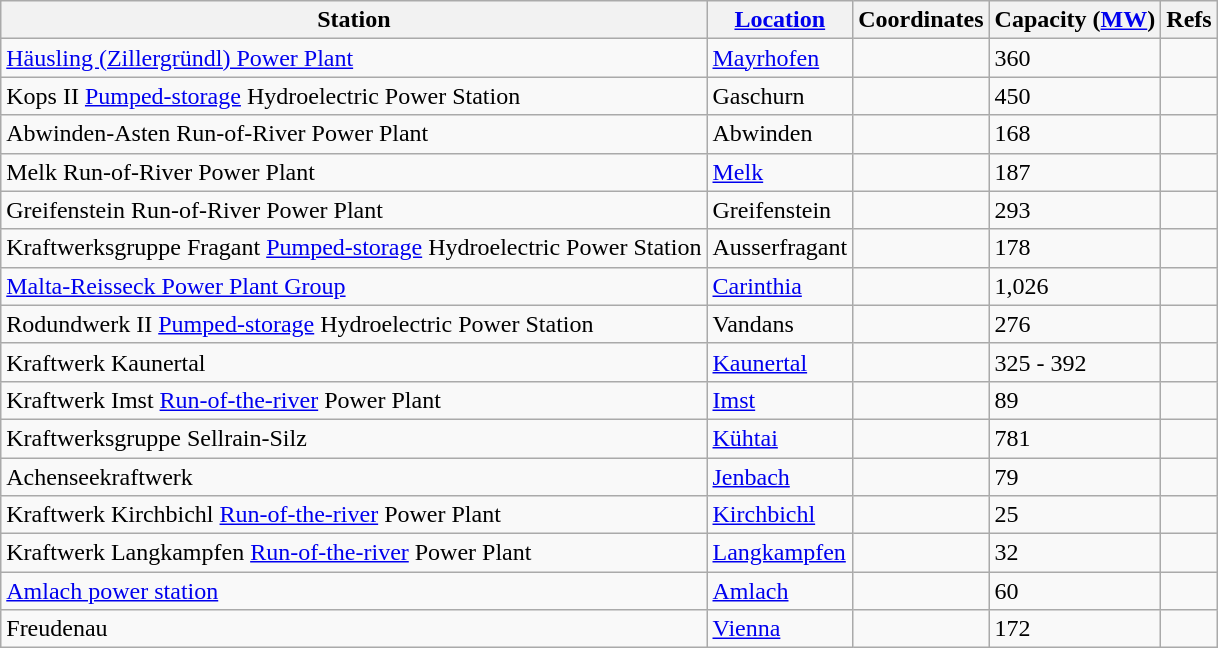<table class="wikitable sortable">
<tr>
<th>Station</th>
<th><a href='#'>Location</a></th>
<th>Coordinates</th>
<th>Capacity (<a href='#'>MW</a>)</th>
<th>Refs</th>
</tr>
<tr>
<td><a href='#'>Häusling (Zillergründl) Power Plant</a></td>
<td><a href='#'>Mayrhofen</a></td>
<td></td>
<td>360</td>
<td></td>
</tr>
<tr>
<td>Kops II <a href='#'>Pumped-storage</a> Hydroelectric Power Station</td>
<td>Gaschurn</td>
<td></td>
<td>450</td>
<td></td>
</tr>
<tr>
<td>Abwinden-Asten Run-of-River Power Plant</td>
<td>Abwinden</td>
<td></td>
<td>168</td>
<td></td>
</tr>
<tr>
<td>Melk Run-of-River Power Plant</td>
<td><a href='#'>Melk</a></td>
<td></td>
<td>187</td>
<td></td>
</tr>
<tr>
<td>Greifenstein Run-of-River Power Plant</td>
<td>Greifenstein</td>
<td></td>
<td>293</td>
<td></td>
</tr>
<tr>
<td>Kraftwerksgruppe Fragant <a href='#'>Pumped-storage</a> Hydroelectric Power Station</td>
<td>Ausserfragant</td>
<td></td>
<td>178</td>
<td></td>
</tr>
<tr>
<td><a href='#'>Malta-Reisseck Power Plant Group</a></td>
<td><a href='#'>Carinthia</a></td>
<td></td>
<td>1,026</td>
<td></td>
</tr>
<tr>
<td>Rodundwerk II <a href='#'>Pumped-storage</a> Hydroelectric Power Station</td>
<td>Vandans</td>
<td></td>
<td>276</td>
<td></td>
</tr>
<tr>
<td>Kraftwerk Kaunertal</td>
<td><a href='#'>Kaunertal</a></td>
<td></td>
<td>325 - 392</td>
<td></td>
</tr>
<tr>
<td>Kraftwerk Imst <a href='#'>Run-of-the-river</a> Power Plant</td>
<td><a href='#'>Imst</a></td>
<td></td>
<td>89</td>
<td></td>
</tr>
<tr>
<td>Kraftwerksgruppe Sellrain-Silz</td>
<td><a href='#'>Kühtai</a></td>
<td></td>
<td>781</td>
<td></td>
</tr>
<tr>
<td>Achenseekraftwerk</td>
<td><a href='#'>Jenbach</a></td>
<td></td>
<td>79</td>
<td></td>
</tr>
<tr>
<td>Kraftwerk Kirchbichl <a href='#'>Run-of-the-river</a> Power Plant</td>
<td><a href='#'>Kirchbichl</a></td>
<td></td>
<td>25</td>
<td></td>
</tr>
<tr>
<td>Kraftwerk Langkampfen <a href='#'>Run-of-the-river</a> Power Plant</td>
<td><a href='#'>Langkampfen</a></td>
<td></td>
<td>32</td>
<td></td>
</tr>
<tr>
<td><a href='#'>Amlach power station</a></td>
<td><a href='#'>Amlach</a></td>
<td></td>
<td>60</td>
<td></td>
</tr>
<tr>
<td>Freudenau</td>
<td><a href='#'>Vienna</a></td>
<td></td>
<td>172</td>
<td></td>
</tr>
</table>
